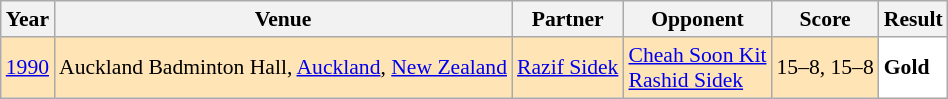<table class="sortable wikitable" style="font-size: 90%;">
<tr>
<th>Year</th>
<th>Venue</th>
<th>Partner</th>
<th>Opponent</th>
<th>Score</th>
<th>Result</th>
</tr>
<tr style="background:#FFE4B5">
<td align="center"><a href='#'>1990</a></td>
<td align="left">Auckland Badminton Hall, <a href='#'>Auckland</a>, <a href='#'>New Zealand</a></td>
<td align="left"> <a href='#'>Razif Sidek</a></td>
<td align="left"> <a href='#'>Cheah Soon Kit</a> <br>  <a href='#'>Rashid Sidek</a></td>
<td align="left">15–8, 15–8</td>
<td style="text-align:left; background:white"> <strong>Gold</strong></td>
</tr>
</table>
